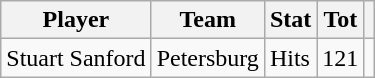<table class="wikitable">
<tr>
<th>Player</th>
<th>Team</th>
<th>Stat</th>
<th>Tot</th>
<th></th>
</tr>
<tr>
<td>Stuart Sanford</td>
<td>Petersburg</td>
<td>Hits</td>
<td>121</td>
<td></td>
</tr>
</table>
